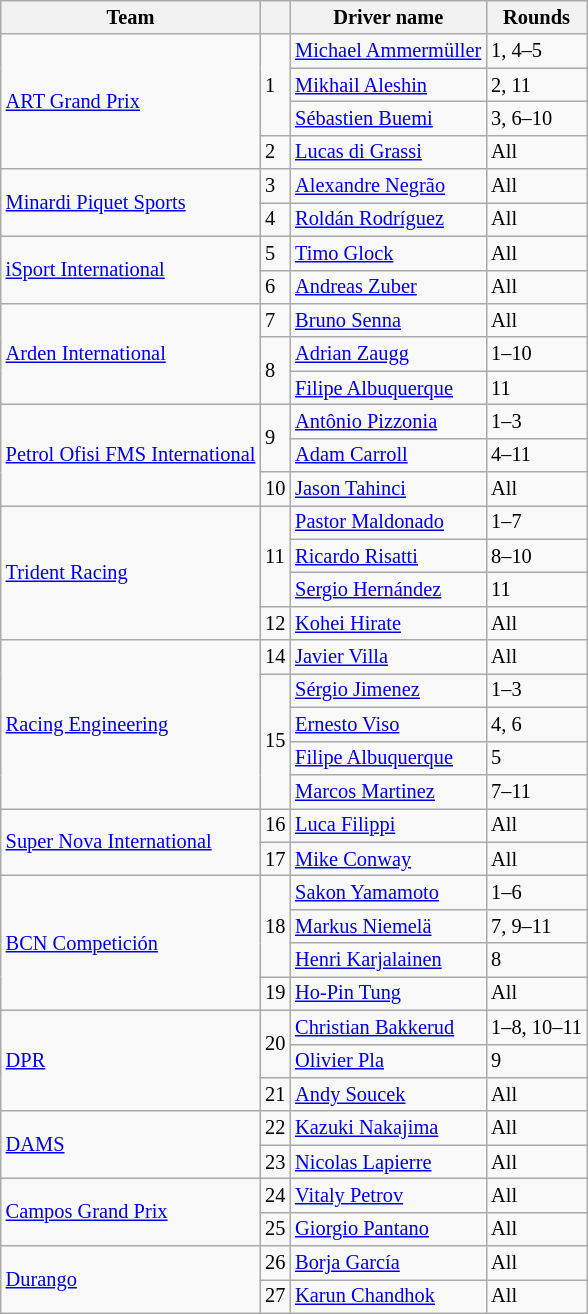<table class="wikitable" style="font-size: 85%;">
<tr>
<th>Team</th>
<th></th>
<th>Driver name</th>
<th>Rounds</th>
</tr>
<tr>
<td rowspan=4> <a href='#'>ART Grand Prix</a></td>
<td rowspan=3>1</td>
<td> <a href='#'>Michael Ammermüller</a></td>
<td>1, 4–5</td>
</tr>
<tr>
<td> <a href='#'>Mikhail Aleshin</a></td>
<td>2, 11</td>
</tr>
<tr>
<td> <a href='#'>Sébastien Buemi</a></td>
<td>3, 6–10</td>
</tr>
<tr>
<td>2</td>
<td> <a href='#'>Lucas di Grassi</a></td>
<td>All</td>
</tr>
<tr>
<td rowspan=2> <a href='#'>Minardi Piquet Sports</a></td>
<td>3</td>
<td> <a href='#'>Alexandre Negrão</a></td>
<td>All</td>
</tr>
<tr>
<td>4</td>
<td> <a href='#'>Roldán Rodríguez</a></td>
<td>All</td>
</tr>
<tr>
<td rowspan=2> <a href='#'>iSport International</a></td>
<td>5</td>
<td> <a href='#'>Timo Glock</a></td>
<td>All</td>
</tr>
<tr>
<td>6</td>
<td> <a href='#'>Andreas Zuber</a></td>
<td>All</td>
</tr>
<tr>
<td rowspan=3> <a href='#'>Arden International</a></td>
<td>7</td>
<td> <a href='#'>Bruno Senna</a></td>
<td>All</td>
</tr>
<tr>
<td rowspan=2>8</td>
<td> <a href='#'>Adrian Zaugg</a></td>
<td>1–10</td>
</tr>
<tr>
<td> <a href='#'>Filipe Albuquerque</a></td>
<td>11</td>
</tr>
<tr>
<td rowspan=3 nowrap> <a href='#'>Petrol Ofisi FMS International</a></td>
<td rowspan=2>9</td>
<td> <a href='#'>Antônio Pizzonia</a></td>
<td>1–3</td>
</tr>
<tr>
<td> <a href='#'>Adam Carroll</a></td>
<td>4–11</td>
</tr>
<tr>
<td>10</td>
<td> <a href='#'>Jason Tahinci</a></td>
<td>All</td>
</tr>
<tr>
<td rowspan=4> <a href='#'>Trident Racing</a></td>
<td rowspan=3>11</td>
<td> <a href='#'>Pastor Maldonado</a></td>
<td>1–7</td>
</tr>
<tr>
<td> <a href='#'>Ricardo Risatti</a></td>
<td>8–10</td>
</tr>
<tr>
<td> <a href='#'>Sergio Hernández</a></td>
<td>11</td>
</tr>
<tr>
<td>12</td>
<td> <a href='#'>Kohei Hirate</a></td>
<td>All</td>
</tr>
<tr>
<td rowspan=5> <a href='#'>Racing Engineering</a></td>
<td>14</td>
<td> <a href='#'>Javier Villa</a></td>
<td>All</td>
</tr>
<tr>
<td rowspan=4>15</td>
<td> <a href='#'>Sérgio Jimenez</a></td>
<td>1–3</td>
</tr>
<tr>
<td> <a href='#'>Ernesto Viso</a></td>
<td>4, 6</td>
</tr>
<tr>
<td nowrap> <a href='#'>Filipe Albuquerque</a></td>
<td>5</td>
</tr>
<tr>
<td> <a href='#'>Marcos Martinez</a></td>
<td>7–11</td>
</tr>
<tr>
<td rowspan=2> <a href='#'>Super Nova International</a></td>
<td>16</td>
<td> <a href='#'>Luca Filippi</a></td>
<td>All</td>
</tr>
<tr>
<td>17</td>
<td> <a href='#'>Mike Conway</a></td>
<td>All</td>
</tr>
<tr>
<td rowspan=4> <a href='#'>BCN Competición</a></td>
<td rowspan=3>18</td>
<td> <a href='#'>Sakon Yamamoto</a></td>
<td>1–6</td>
</tr>
<tr>
<td> <a href='#'>Markus Niemelä</a></td>
<td>7, 9–11</td>
</tr>
<tr>
<td> <a href='#'>Henri Karjalainen</a></td>
<td>8</td>
</tr>
<tr>
<td>19</td>
<td> <a href='#'>Ho-Pin Tung</a></td>
<td>All</td>
</tr>
<tr>
<td rowspan=3> <a href='#'>DPR</a></td>
<td rowspan=2>20</td>
<td> <a href='#'>Christian Bakkerud</a></td>
<td>1–8, 10–11</td>
</tr>
<tr>
<td> <a href='#'>Olivier Pla</a></td>
<td>9</td>
</tr>
<tr>
<td>21</td>
<td> <a href='#'>Andy Soucek</a></td>
<td>All</td>
</tr>
<tr>
<td rowspan=2> <a href='#'>DAMS</a></td>
<td>22</td>
<td> <a href='#'>Kazuki Nakajima</a></td>
<td>All</td>
</tr>
<tr>
<td>23</td>
<td> <a href='#'>Nicolas Lapierre</a></td>
<td>All</td>
</tr>
<tr>
<td rowspan=2> <a href='#'>Campos Grand Prix</a></td>
<td>24</td>
<td> <a href='#'>Vitaly Petrov</a></td>
<td>All</td>
</tr>
<tr>
<td>25</td>
<td> <a href='#'>Giorgio Pantano</a></td>
<td>All</td>
</tr>
<tr>
<td rowspan=2> <a href='#'>Durango</a></td>
<td>26</td>
<td> <a href='#'>Borja García</a></td>
<td>All</td>
</tr>
<tr>
<td>27</td>
<td> <a href='#'>Karun Chandhok</a></td>
<td>All</td>
</tr>
</table>
